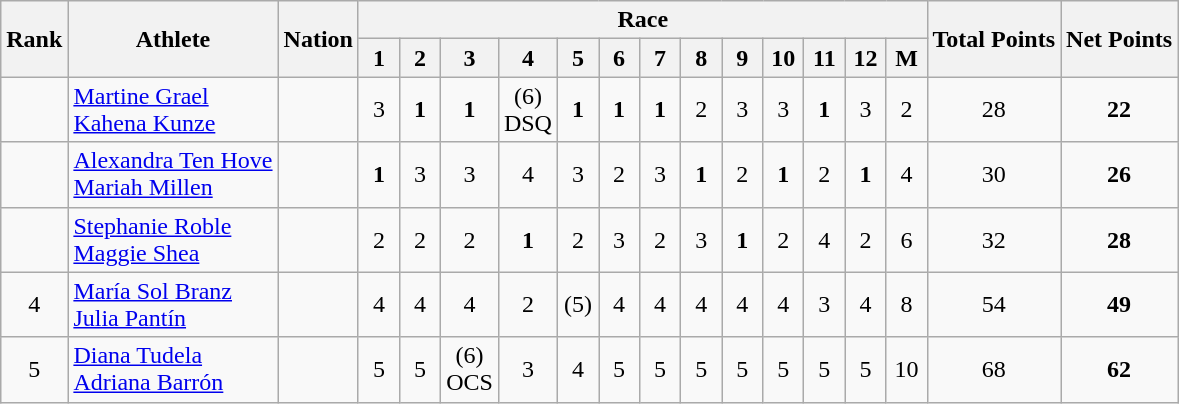<table class="wikitable" style="text-align:center">
<tr>
<th rowspan="2">Rank</th>
<th rowspan="2">Athlete</th>
<th rowspan="2">Nation</th>
<th colspan="13">Race</th>
<th rowspan="2">Total Points</th>
<th rowspan="2">Net Points</th>
</tr>
<tr>
<th width=20>1</th>
<th width=20>2</th>
<th width=20>3</th>
<th width=20>4</th>
<th width=20>5</th>
<th width=20>6</th>
<th width=20>7</th>
<th width=20>8</th>
<th width=20>9</th>
<th width=20>10</th>
<th width=20>11</th>
<th width=20>12</th>
<th width=20>M</th>
</tr>
<tr>
<td></td>
<td align=left><a href='#'>Martine Grael</a><br><a href='#'>Kahena Kunze</a></td>
<td align=left></td>
<td>3</td>
<td><strong>1</strong></td>
<td><strong>1</strong></td>
<td>(6)<br>DSQ</td>
<td><strong>1</strong></td>
<td><strong>1</strong></td>
<td><strong>1</strong></td>
<td>2</td>
<td>3</td>
<td>3</td>
<td><strong>1</strong></td>
<td>3</td>
<td>2</td>
<td>28</td>
<td><strong>22</strong></td>
</tr>
<tr>
<td></td>
<td align=left><a href='#'>Alexandra Ten Hove</a><br><a href='#'>Mariah Millen</a></td>
<td align=left></td>
<td><strong>1</strong></td>
<td>3</td>
<td>3</td>
<td>4</td>
<td>3</td>
<td>2</td>
<td>3</td>
<td><strong>1</strong></td>
<td>2</td>
<td><strong>1</strong></td>
<td>2</td>
<td><strong>1</strong></td>
<td>4</td>
<td>30</td>
<td><strong>26</strong></td>
</tr>
<tr>
<td></td>
<td align=left><a href='#'>Stephanie Roble</a><br><a href='#'>Maggie Shea</a></td>
<td align=left></td>
<td>2</td>
<td>2</td>
<td>2</td>
<td><strong>1</strong></td>
<td>2</td>
<td>3</td>
<td>2</td>
<td>3</td>
<td><strong>1</strong></td>
<td>2</td>
<td>4</td>
<td>2</td>
<td>6</td>
<td>32</td>
<td><strong>28</strong></td>
</tr>
<tr>
<td>4</td>
<td align=left><a href='#'>María Sol Branz</a><br><a href='#'>Julia Pantín</a></td>
<td align=left></td>
<td>4</td>
<td>4</td>
<td>4</td>
<td>2</td>
<td>(5)</td>
<td>4</td>
<td>4</td>
<td>4</td>
<td>4</td>
<td>4</td>
<td>3</td>
<td>4</td>
<td>8</td>
<td>54</td>
<td><strong>49</strong></td>
</tr>
<tr>
<td>5</td>
<td align=left><a href='#'>Diana Tudela</a><br><a href='#'>Adriana Barrón</a></td>
<td align=left></td>
<td>5</td>
<td>5</td>
<td>(6)<br>OCS</td>
<td>3</td>
<td>4</td>
<td>5</td>
<td>5</td>
<td>5</td>
<td>5</td>
<td>5</td>
<td>5</td>
<td>5</td>
<td>10</td>
<td>68</td>
<td><strong>62</strong></td>
</tr>
</table>
